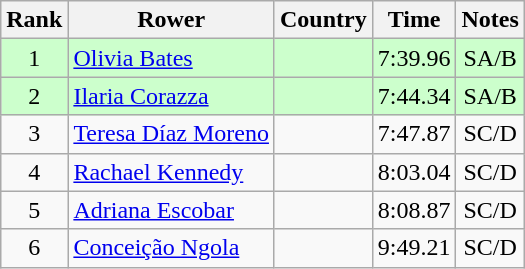<table class="wikitable" style="text-align:center">
<tr>
<th>Rank</th>
<th>Rower</th>
<th>Country</th>
<th>Time</th>
<th>Notes</th>
</tr>
<tr bgcolor=ccffcc>
<td>1</td>
<td align="left"><a href='#'>Olivia Bates</a></td>
<td align="left"></td>
<td>7:39.96</td>
<td>SA/B</td>
</tr>
<tr bgcolor=ccffcc>
<td>2</td>
<td align="left"><a href='#'>Ilaria Corazza</a></td>
<td align="left"></td>
<td>7:44.34</td>
<td>SA/B</td>
</tr>
<tr>
<td>3</td>
<td align="left"><a href='#'>Teresa Díaz Moreno</a></td>
<td align="left"></td>
<td>7:47.87</td>
<td>SC/D</td>
</tr>
<tr>
<td>4</td>
<td align="left"><a href='#'>Rachael Kennedy</a></td>
<td align="left"></td>
<td>8:03.04</td>
<td>SC/D</td>
</tr>
<tr>
<td>5</td>
<td align="left"><a href='#'>Adriana Escobar</a></td>
<td align="left"></td>
<td>8:08.87</td>
<td>SC/D</td>
</tr>
<tr>
<td>6</td>
<td align="left"><a href='#'>Conceição Ngola</a></td>
<td align="left"></td>
<td>9:49.21</td>
<td>SC/D</td>
</tr>
</table>
